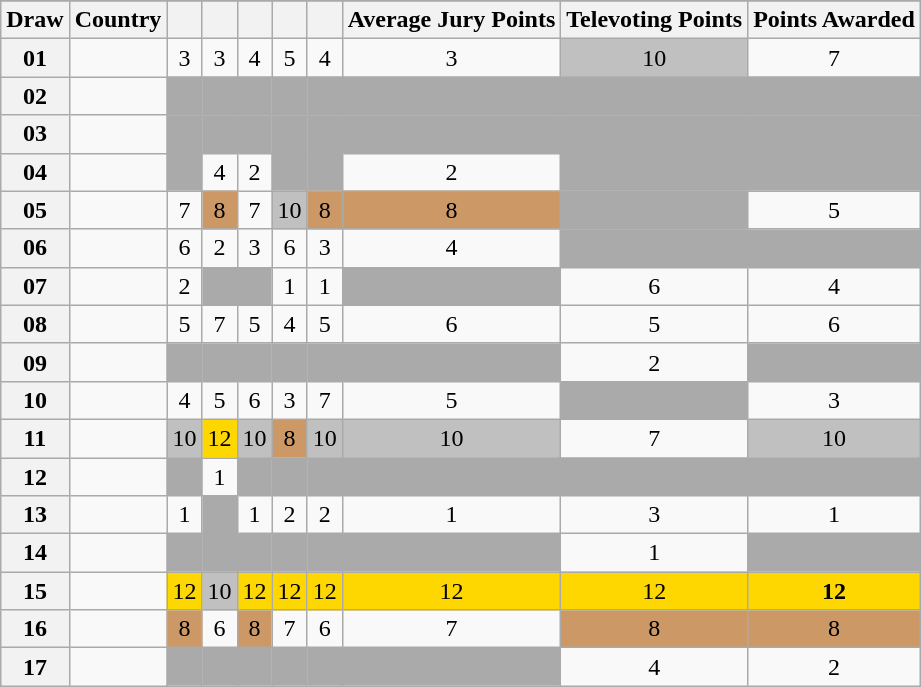<table class="sortable wikitable collapsible plainrowheaders" style="text-align:center;">
<tr>
</tr>
<tr>
<th scope="col">Draw</th>
<th scope="col">Country</th>
<th scope="col"><small></small></th>
<th scope="col"><small></small></th>
<th scope="col"><small></small></th>
<th scope="col"><small></small></th>
<th scope="col"><small></small></th>
<th scope="col">Average Jury Points</th>
<th scope="col">Televoting Points</th>
<th scope="col">Points Awarded</th>
</tr>
<tr>
<th scope="row" style="text-align:center;">01</th>
<td style="text-align:left;"></td>
<td>3</td>
<td>3</td>
<td>4</td>
<td>5</td>
<td>4</td>
<td>3</td>
<td style="background:silver;">10</td>
<td>7</td>
</tr>
<tr>
<th scope="row" style="text-align:center;">02</th>
<td style="text-align:left;"></td>
<td style="background:#AAAAAA;"></td>
<td style="background:#AAAAAA;"></td>
<td style="background:#AAAAAA;"></td>
<td style="background:#AAAAAA;"></td>
<td style="background:#AAAAAA;"></td>
<td style="background:#AAAAAA;"></td>
<td style="background:#AAAAAA;"></td>
<td style="background:#AAAAAA;"></td>
</tr>
<tr class="sortbottom">
<th scope="row" style="text-align:center;">03</th>
<td style="text-align:left;"></td>
<td style="background:#AAAAAA;"></td>
<td style="background:#AAAAAA;"></td>
<td style="background:#AAAAAA;"></td>
<td style="background:#AAAAAA;"></td>
<td style="background:#AAAAAA;"></td>
<td style="background:#AAAAAA;"></td>
<td style="background:#AAAAAA;"></td>
<td style="background:#AAAAAA;"></td>
</tr>
<tr>
<th scope="row" style="text-align:center;">04</th>
<td style="text-align:left;"></td>
<td style="background:#AAAAAA;"></td>
<td>4</td>
<td>2</td>
<td style="background:#AAAAAA;"></td>
<td style="background:#AAAAAA;"></td>
<td>2</td>
<td style="background:#AAAAAA;"></td>
<td style="background:#AAAAAA;"></td>
</tr>
<tr>
<th scope="row" style="text-align:center;">05</th>
<td style="text-align:left;"></td>
<td>7</td>
<td style="background:#CC9966;">8</td>
<td>7</td>
<td style="background:silver;">10</td>
<td style="background:#CC9966;">8</td>
<td style="background:#CC9966;">8</td>
<td style="background:#AAAAAA;"></td>
<td>5</td>
</tr>
<tr>
<th scope="row" style="text-align:center;">06</th>
<td style="text-align:left;"></td>
<td>6</td>
<td>2</td>
<td>3</td>
<td>6</td>
<td>3</td>
<td>4</td>
<td style="background:#AAAAAA;"></td>
<td style="background:#AAAAAA;"></td>
</tr>
<tr>
<th scope="row" style="text-align:center;">07</th>
<td style="text-align:left;"></td>
<td>2</td>
<td style="background:#AAAAAA;"></td>
<td style="background:#AAAAAA;"></td>
<td>1</td>
<td>1</td>
<td style="background:#AAAAAA;"></td>
<td>6</td>
<td>4</td>
</tr>
<tr>
<th scope="row" style="text-align:center;">08</th>
<td style="text-align:left;"></td>
<td>5</td>
<td>7</td>
<td>5</td>
<td>4</td>
<td>5</td>
<td>6</td>
<td>5</td>
<td>6</td>
</tr>
<tr>
<th scope="row" style="text-align:center;">09</th>
<td style="text-align:left;"></td>
<td style="background:#AAAAAA;"></td>
<td style="background:#AAAAAA;"></td>
<td style="background:#AAAAAA;"></td>
<td style="background:#AAAAAA;"></td>
<td style="background:#AAAAAA;"></td>
<td style="background:#AAAAAA;"></td>
<td>2</td>
<td style="background:#AAAAAA;"></td>
</tr>
<tr>
<th scope="row" style="text-align:center;">10</th>
<td style="text-align:left;"></td>
<td>4</td>
<td>5</td>
<td>6</td>
<td>3</td>
<td>7</td>
<td>5</td>
<td style="background:#AAAAAA;"></td>
<td>3</td>
</tr>
<tr>
<th scope="row" style="text-align:center;">11</th>
<td style="text-align:left;"></td>
<td style="background:silver;">10</td>
<td style="background:gold;">12</td>
<td style="background:silver;">10</td>
<td style="background:#CC9966;">8</td>
<td style="background:silver;">10</td>
<td style="background:silver;">10</td>
<td>7</td>
<td style="background:silver;">10</td>
</tr>
<tr>
<th scope="row" style="text-align:center;">12</th>
<td style="text-align:left;"></td>
<td style="background:#AAAAAA;"></td>
<td>1</td>
<td style="background:#AAAAAA;"></td>
<td style="background:#AAAAAA;"></td>
<td style="background:#AAAAAA;"></td>
<td style="background:#AAAAAA;"></td>
<td style="background:#AAAAAA;"></td>
<td style="background:#AAAAAA;"></td>
</tr>
<tr>
<th scope="row" style="text-align:center;">13</th>
<td style="text-align:left;"></td>
<td>1</td>
<td style="background:#AAAAAA;"></td>
<td>1</td>
<td>2</td>
<td>2</td>
<td>1</td>
<td>3</td>
<td>1</td>
</tr>
<tr>
<th scope="row" style="text-align:center;">14</th>
<td style="text-align:left;"></td>
<td style="background:#AAAAAA;"></td>
<td style="background:#AAAAAA;"></td>
<td style="background:#AAAAAA;"></td>
<td style="background:#AAAAAA;"></td>
<td style="background:#AAAAAA;"></td>
<td style="background:#AAAAAA;"></td>
<td>1</td>
<td style="background:#AAAAAA;"></td>
</tr>
<tr>
<th scope="row" style="text-align:center;">15</th>
<td style="text-align:left;"></td>
<td style="background:gold;">12</td>
<td style="background:silver;">10</td>
<td style="background:gold;">12</td>
<td style="background:gold;">12</td>
<td style="background:gold;">12</td>
<td style="background:gold;">12</td>
<td style="background:gold;">12</td>
<td style="background:gold;"><strong>12</strong></td>
</tr>
<tr>
<th scope="row" style="text-align:center;">16</th>
<td style="text-align:left;"></td>
<td style="background:#CC9966;">8</td>
<td>6</td>
<td style="background:#CC9966;">8</td>
<td>7</td>
<td>6</td>
<td>7</td>
<td style="background:#CC9966;">8</td>
<td style="background:#CC9966;">8</td>
</tr>
<tr>
<th scope="row" style="text-align:center;">17</th>
<td style="text-align:left;"></td>
<td style="background:#AAAAAA;"></td>
<td style="background:#AAAAAA;"></td>
<td style="background:#AAAAAA;"></td>
<td style="background:#AAAAAA;"></td>
<td style="background:#AAAAAA;"></td>
<td style="background:#AAAAAA;"></td>
<td>4</td>
<td>2</td>
</tr>
</table>
